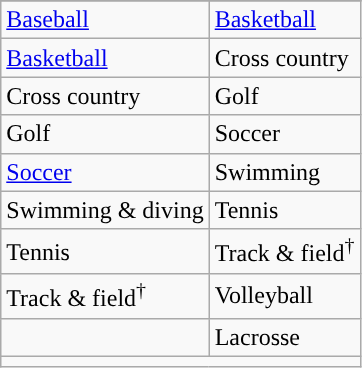<table class="wikitable" style="float:center; margin:0 0 1em 1em;">
<tr>
</tr>
<tr>
<td><a href='#'>Baseball</a></td>
<td><a href='#'>Basketball</a></td>
</tr>
<tr>
<td><a href='#'>Basketball</a></td>
<td>Cross country</td>
</tr>
<tr>
<td>Cross country</td>
<td>Golf</td>
</tr>
<tr>
<td>Golf</td>
<td>Soccer</td>
</tr>
<tr>
<td><a href='#'>Soccer</a></td>
<td>Swimming</td>
</tr>
<tr>
<td>Swimming & diving</td>
<td>Tennis</td>
</tr>
<tr>
<td>Tennis</td>
<td>Track & field<sup>†</sup></td>
</tr>
<tr>
<td>Track & field<sup>†</sup></td>
<td>Volleyball</td>
</tr>
<tr>
<td></td>
<td>Lacrosse</td>
</tr>
<tr>
<td colspan="2"></td>
</tr>
</table>
